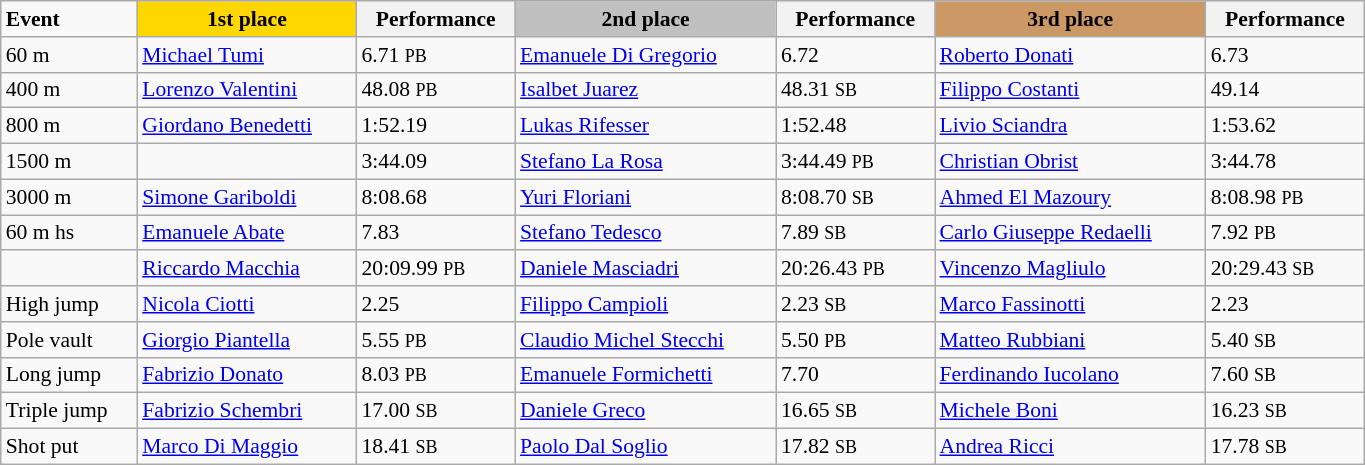<table class="wikitable" width=72% style="font-size:90%; text-align:left;">
<tr>
<td><strong>Event</strong></td>
<th style="background-color:gold;"> <strong>1st place</strong></th>
<th>Performance</th>
<th style="background-color:silver;"> <strong>2nd place</strong></th>
<th>Performance</th>
<th style="background-color:#CC9966;"> <strong>3rd place</strong></th>
<th>Performance</th>
</tr>
<tr>
<td>60 m</td>
<td><a href='#'>Michael Tumi</a></td>
<td>6.71 <small>PB</small></td>
<td><a href='#'>Emanuele Di Gregorio</a></td>
<td>6.72</td>
<td><a href='#'>Roberto Donati</a></td>
<td>6.73</td>
</tr>
<tr>
<td>400 m</td>
<td><a href='#'>Lorenzo Valentini</a></td>
<td>48.08 <small>PB</small></td>
<td><a href='#'>Isalbet Juarez</a></td>
<td>48.31 <small>SB</small></td>
<td><a href='#'>Filippo Costanti</a></td>
<td>49.14</td>
</tr>
<tr>
<td>800 m</td>
<td><a href='#'>Giordano Benedetti</a></td>
<td>1:52.19</td>
<td><a href='#'>Lukas Rifesser</a></td>
<td>1:52.48</td>
<td><a href='#'>Livio Sciandra</a></td>
<td>1:53.62</td>
</tr>
<tr>
<td>1500 m</td>
<td></td>
<td>3:44.09</td>
<td><a href='#'>Stefano La Rosa</a></td>
<td>3:44.49 <small>PB</small></td>
<td><a href='#'>Christian Obrist</a></td>
<td>3:44.78</td>
</tr>
<tr>
<td>3000 m</td>
<td><a href='#'>Simone Gariboldi</a></td>
<td>8:08.68</td>
<td><a href='#'>Yuri Floriani</a></td>
<td>8:08.70 <small>SB</small></td>
<td><a href='#'>Ahmed El Mazoury</a></td>
<td>8:08.98 <small>PB</small></td>
</tr>
<tr>
<td>60 m hs</td>
<td><a href='#'>Emanuele Abate</a></td>
<td>7.83</td>
<td><a href='#'>Stefano Tedesco</a></td>
<td>7.89 <small>SB</small></td>
<td><a href='#'>Carlo Giuseppe Redaelli</a></td>
<td>7.92 <small>PB</small></td>
</tr>
<tr>
<td></td>
<td><a href='#'>Riccardo Macchia</a></td>
<td>20:09.99 <small>PB</small></td>
<td><a href='#'>Daniele Masciadri</a></td>
<td>20:26.43 <small>PB</small></td>
<td><a href='#'>Vincenzo Magliulo</a></td>
<td>20:29.43 <small>SB</small></td>
</tr>
<tr>
<td>High jump</td>
<td><a href='#'>Nicola Ciotti</a></td>
<td>2.25</td>
<td><a href='#'>Filippo Campioli</a></td>
<td>2.23 <small>SB</small></td>
<td><a href='#'>Marco Fassinotti</a></td>
<td>2.23</td>
</tr>
<tr>
<td>Pole vault</td>
<td><a href='#'>Giorgio Piantella</a></td>
<td>5.55 <small>PB</small></td>
<td><a href='#'>Claudio Michel Stecchi</a></td>
<td>5.50 <small>PB</small></td>
<td><a href='#'>Matteo Rubbiani</a></td>
<td>5.40 <small>SB</small></td>
</tr>
<tr>
<td>Long jump</td>
<td><a href='#'>Fabrizio Donato</a></td>
<td>8.03 <small>PB</small></td>
<td><a href='#'>Emanuele Formichetti</a></td>
<td>7.70</td>
<td><a href='#'>Ferdinando Iucolano</a></td>
<td>7.60 <small>SB</small></td>
</tr>
<tr>
<td>Triple jump</td>
<td><a href='#'>Fabrizio Schembri</a></td>
<td>17.00 <small>SB</small></td>
<td><a href='#'>Daniele Greco</a></td>
<td>16.65 <small>SB</small></td>
<td><a href='#'>Michele Boni</a></td>
<td>16.23 <small>SB</small></td>
</tr>
<tr>
<td>Shot put</td>
<td><a href='#'>Marco Di Maggio</a></td>
<td>18.41 <small>SB</small></td>
<td><a href='#'>Paolo Dal Soglio</a></td>
<td>17.82 <small>SB</small></td>
<td><a href='#'>Andrea Ricci</a></td>
<td>17.78 <small>SB</small></td>
</tr>
</table>
